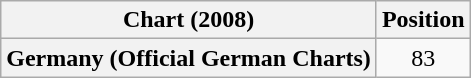<table class="wikitable plainrowheaders" style="text-align:center">
<tr>
<th scope="col">Chart (2008)</th>
<th scope="col">Position</th>
</tr>
<tr>
<th scope="row">Germany (Official German Charts)</th>
<td>83</td>
</tr>
</table>
